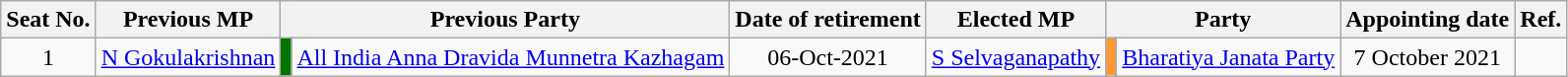<table class="wikitable sortable" style="text-align:center;">
<tr>
<th>Seat No.</th>
<th>Previous MP</th>
<th colspan="2">Previous Party</th>
<th>Date of retirement</th>
<th>Elected MP</th>
<th colspan="2">Party</th>
<th>Appointing date</th>
<th>Ref.</th>
</tr>
<tr style="text-align:center;">
<td>1</td>
<td><a href='#'>N Gokulakrishnan</a></td>
<td bgcolor=#007500></td>
<td><a href='#'>All India Anna Dravida Munnetra Kazhagam</a></td>
<td>06-Oct-2021</td>
<td><a href='#'>S Selvaganapathy</a></td>
<td bgcolor=#FF9933></td>
<td><a href='#'>Bharatiya Janata Party</a></td>
<td>7 October 2021</td>
<td></td>
</tr>
</table>
